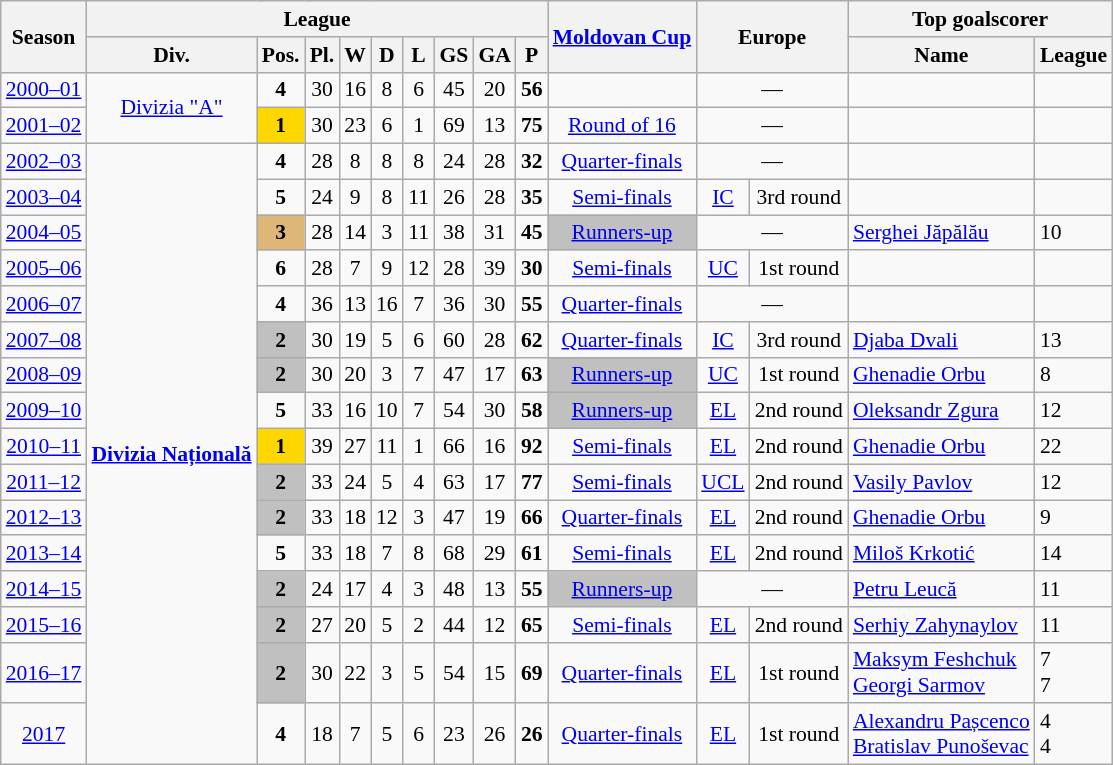<table class="wikitable mw-collapsible mw-collapsed" align=center cellspacing="0" cellpadding="3" style="border:1px solid #AAAAAA;font-size:90%">
<tr>
<th rowspan="2">Season</th>
<th colspan="9">League</th>
<th rowspan="2"><a href='#'>Moldovan Cup</a></th>
<th rowspan="2" colspan="2">Europe</th>
<th colspan="2">Top goalscorer</th>
</tr>
<tr>
<th>Div.</th>
<th>Pos.</th>
<th>Pl.</th>
<th>W</th>
<th>D</th>
<th>L</th>
<th>GS</th>
<th>GA</th>
<th>P</th>
<th>Name</th>
<th>League</th>
</tr>
<tr>
<td align=center><a href='#'>2000–01</a></td>
<td align=center rowspan=2><a href='#'>Divizia "A"</a></td>
<td align=center><strong>4</strong></td>
<td align=center>30</td>
<td align=center>16</td>
<td align=center>8</td>
<td align=center>6</td>
<td align=center>45</td>
<td align=center>20</td>
<td align=center><strong>56</strong></td>
<td align=center></td>
<td align=center colspan=2>—</td>
<td align=left></td>
<td align=left></td>
</tr>
<tr>
<td align=center><a href='#'>2001–02</a></td>
<td align=center bgcolor=gold><strong>1</strong></td>
<td align=center>30</td>
<td align=center>23</td>
<td align=center>6</td>
<td align=center>1</td>
<td align=center>69</td>
<td align=center>13</td>
<td align=center><strong>75</strong></td>
<td align=center><a href='#'>Round of 16</a></td>
<td align=center colspan=2>—</td>
<td align=left></td>
<td align=left></td>
</tr>
<tr>
<td align=center><a href='#'>2002–03</a></td>
<td align=center rowspan=16><strong><a href='#'>Divizia Națională</a></strong></td>
<td align=center><strong>4</strong></td>
<td align=center>28</td>
<td align=center>8</td>
<td align=center>8</td>
<td align=center>8</td>
<td align=center>24</td>
<td align=center>28</td>
<td align=center><strong>32</strong></td>
<td align=center><a href='#'>Quarter-finals</a></td>
<td align=center colspan=2>—</td>
<td align=left></td>
<td align=left></td>
</tr>
<tr>
<td align=center><a href='#'>2003–04</a></td>
<td align=center><strong>5</strong></td>
<td align=center>24</td>
<td align=center>9</td>
<td align=center>8</td>
<td align=center>11</td>
<td align=center>26</td>
<td align=center>28</td>
<td align=center><strong>35</strong></td>
<td align=center><a href='#'>Semi-finals</a></td>
<td align=center><a href='#'>IC</a></td>
<td align=center>3rd round</td>
<td align=left></td>
<td align=left></td>
</tr>
<tr>
<td align=center><a href='#'>2004–05</a></td>
<td align=center bgcolor=#deb678><strong>3</strong></td>
<td align=center>28</td>
<td align=center>14</td>
<td align=center>3</td>
<td align=center>11</td>
<td align=center>38</td>
<td align=center>31</td>
<td align=center><strong>45</strong></td>
<td align=center bgcolor="silver"><a href='#'>Runners-up</a></td>
<td align=center colspan=2>—</td>
<td align=left> <a href='#'>Serghei Jăpălău</a></td>
<td align=left>10</td>
</tr>
<tr>
<td align=center><a href='#'>2005–06</a></td>
<td align=center><strong>6</strong></td>
<td align=center>28</td>
<td align=center>7</td>
<td align=center>9</td>
<td align=center>12</td>
<td align=center>28</td>
<td align=center>39</td>
<td align=center><strong>30</strong></td>
<td align=center><a href='#'>Semi-finals</a></td>
<td align=center><a href='#'>UC</a></td>
<td align=center>1st round</td>
<td align=left></td>
<td align=left></td>
</tr>
<tr>
<td align=center><a href='#'>2006–07</a></td>
<td align=center><strong>4</strong></td>
<td align=center>36</td>
<td align=center>13</td>
<td align=center>16</td>
<td align=center>7</td>
<td align=center>36</td>
<td align=center>30</td>
<td align=center><strong>55</strong></td>
<td align=center><a href='#'>Quarter-finals</a></td>
<td align=center colspan=2>—</td>
<td align=left></td>
<td align=left></td>
</tr>
<tr>
<td align=center><a href='#'>2007–08</a></td>
<td align=center bgcolor="silver"><strong>2</strong></td>
<td align=center>30</td>
<td align=center>19</td>
<td align=center>5</td>
<td align=center>6</td>
<td align=center>60</td>
<td align=center>28</td>
<td align=center><strong>62</strong></td>
<td align=center><a href='#'>Quarter-finals</a></td>
<td align=center><a href='#'>IC</a></td>
<td align=center>3rd round</td>
<td align=left> <a href='#'>Djaba Dvali</a></td>
<td align=left>13</td>
</tr>
<tr>
<td align=center><a href='#'>2008–09</a></td>
<td align=center bgcolor="silver"><strong>2</strong></td>
<td align=center>30</td>
<td align=center>20</td>
<td align=center>3</td>
<td align=center>7</td>
<td align=center>47</td>
<td align=center>17</td>
<td align=center><strong>63</strong></td>
<td align=center bgcolor="silver"><a href='#'>Runners-up</a></td>
<td align=center><a href='#'>UC</a></td>
<td align=center>1st round</td>
<td align=left> <a href='#'>Ghenadie Orbu</a></td>
<td align=left>8</td>
</tr>
<tr>
<td align=center><a href='#'>2009–10</a></td>
<td align=center><strong>5</strong></td>
<td align=center>33</td>
<td align=center>16</td>
<td align=center>10</td>
<td align=center>7</td>
<td align=center>54</td>
<td align=center>30</td>
<td align=center><strong>58</strong></td>
<td align=center bgcolor="silver"><a href='#'>Runners-up</a></td>
<td align=center><a href='#'>EL</a></td>
<td align=center>2nd round</td>
<td align=left> <a href='#'>Oleksandr Zgura</a></td>
<td align=left>12</td>
</tr>
<tr>
<td align=center><a href='#'>2010–11</a></td>
<td align=center bgcolor="gold"><strong>1</strong></td>
<td align=center>39</td>
<td align=center>27</td>
<td align=center>11</td>
<td align=center>1</td>
<td align=center>66</td>
<td align=center>16</td>
<td align=center><strong>92</strong></td>
<td align=center><a href='#'>Semi-finals</a></td>
<td align=center><a href='#'>EL</a></td>
<td align=center>2nd round</td>
<td align=left> <a href='#'>Ghenadie Orbu</a></td>
<td align=left>22</td>
</tr>
<tr>
<td align=center><a href='#'>2011–12</a></td>
<td align=center bgcolor="silver"><strong>2</strong></td>
<td align=center>33</td>
<td align=center>24</td>
<td align=center>5</td>
<td align=center>4</td>
<td align=center>63</td>
<td align=center>17</td>
<td align=center><strong>77</strong></td>
<td align=center><a href='#'>Semi-finals</a></td>
<td align=center><a href='#'>UCL</a></td>
<td align=center>2nd round</td>
<td align=left> <a href='#'>Vasily Pavlov</a></td>
<td align=left>12</td>
</tr>
<tr>
<td align=center><a href='#'>2012–13</a></td>
<td align=center bgcolor="silver"><strong>2</strong></td>
<td align=center>33</td>
<td align=center>18</td>
<td align=center>12</td>
<td align=center>3</td>
<td align=center>47</td>
<td align=center>19</td>
<td align=center><strong>66</strong></td>
<td align=center><a href='#'>Quarter-finals</a></td>
<td align=center><a href='#'>EL</a></td>
<td align=center>2nd round</td>
<td align=left> <a href='#'>Ghenadie Orbu</a></td>
<td align=left>9</td>
</tr>
<tr>
<td align=center><a href='#'>2013–14</a></td>
<td align=center><strong>5</strong></td>
<td align=center>33</td>
<td align=center>18</td>
<td align=center>7</td>
<td align=center>8</td>
<td align=center>68</td>
<td align=center>29</td>
<td align=center><strong>61</strong></td>
<td align=center><a href='#'>Semi-finals</a></td>
<td align=center><a href='#'>EL</a></td>
<td align=center>2nd round</td>
<td align=left> <a href='#'>Miloš Krkotić</a></td>
<td align=left>14</td>
</tr>
<tr>
<td align=center><a href='#'>2014–15</a></td>
<td align=center bgcolor="silver"><strong>2</strong></td>
<td align=center>24</td>
<td align=center>17</td>
<td align=center>4</td>
<td align=center>3</td>
<td align=center>48</td>
<td align=center>13</td>
<td align=center><strong>55</strong></td>
<td align=center bgcolor="silver"><a href='#'>Runners-up</a></td>
<td align=center colspan=2>—</td>
<td align=left> <a href='#'>Petru Leucă</a></td>
<td align=left>11</td>
</tr>
<tr>
<td align=center><a href='#'>2015–16</a></td>
<td align=center bgcolor="silver"><strong>2</strong></td>
<td align=center>27</td>
<td align=center>20</td>
<td align=center>5</td>
<td align=center>2</td>
<td align=center>44</td>
<td align=center>12</td>
<td align=center><strong>65</strong></td>
<td align=center><a href='#'>Semi-finals</a></td>
<td align=center><a href='#'>EL</a></td>
<td align=center>2nd round</td>
<td align=left> <a href='#'>Serhiy Zahynaylov</a></td>
<td align=left>11</td>
</tr>
<tr>
<td align=center><a href='#'>2016–17</a></td>
<td align=center bgcolor="silver"><strong>2</strong></td>
<td align=center>30</td>
<td align=center>22</td>
<td align=center>3</td>
<td align=center>5</td>
<td align=center>54</td>
<td align=center>15</td>
<td align=center><strong>69</strong></td>
<td align=center><a href='#'>Quarter-finals</a></td>
<td align=center><a href='#'>EL</a></td>
<td align=center>1st round</td>
<td align=left> <a href='#'>Maksym Feshchuk</a> <br>  <a href='#'>Georgi Sarmov</a></td>
<td align=left>7 <br> 7</td>
</tr>
<tr>
<td align=center><a href='#'>2017</a></td>
<td align=center><strong>4</strong></td>
<td align=center>18</td>
<td align=center>7</td>
<td align=center>5</td>
<td align=center>6</td>
<td align=center>23</td>
<td align=center>26</td>
<td align=center><strong>26</strong></td>
<td align=center><a href='#'>Quarter-finals</a></td>
<td align=center><a href='#'>EL</a></td>
<td align=center>1st round</td>
<td align=left> <a href='#'>Alexandru Pașcenco</a> <br>  <a href='#'>Bratislav Punoševac</a></td>
<td align=left>4 <br> 4</td>
</tr>
</table>
